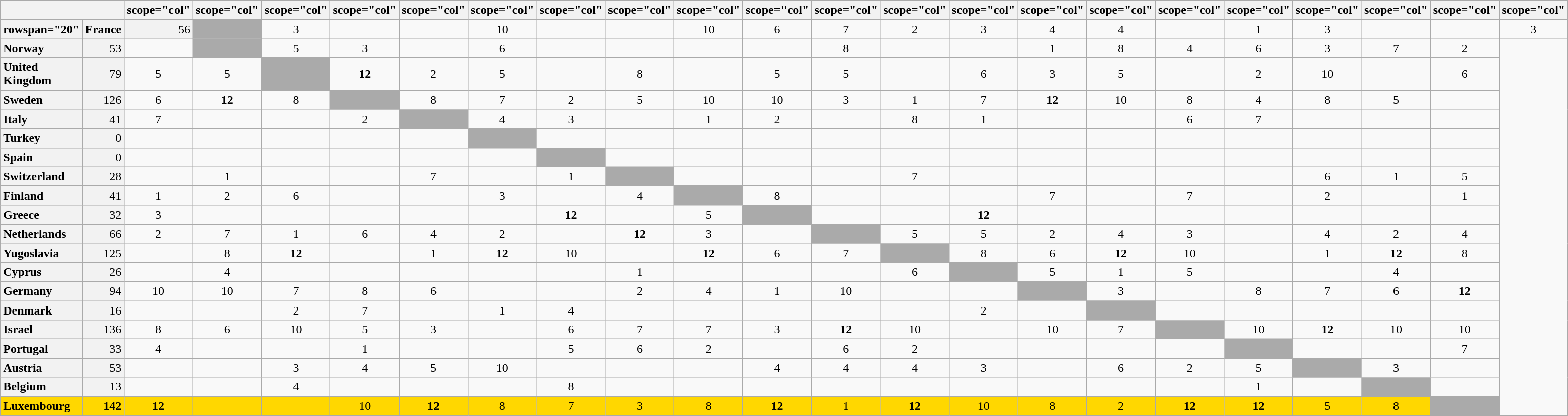<table class="wikitable plainrowheaders" style="text-align:center;">
<tr>
</tr>
<tr>
<th colspan="2"></th>
<th>scope="col" </th>
<th>scope="col" </th>
<th>scope="col" </th>
<th>scope="col" </th>
<th>scope="col" </th>
<th>scope="col" </th>
<th>scope="col" </th>
<th>scope="col" </th>
<th>scope="col" </th>
<th>scope="col" </th>
<th>scope="col" </th>
<th>scope="col" </th>
<th>scope="col" </th>
<th>scope="col" </th>
<th>scope="col" </th>
<th>scope="col" </th>
<th>scope="col" </th>
<th>scope="col" </th>
<th>scope="col" </th>
<th>scope="col" </th>
<th>scope="col" </th>
</tr>
<tr>
<th>rowspan="20" </th>
<th scope="row" style="text-align:left; background:#f2f2f2;">France</th>
<td style="text-align:right; background:#f2f2f2;">56</td>
<td style="text-align:left; background:#aaaaaa;"></td>
<td>3</td>
<td></td>
<td></td>
<td>10</td>
<td></td>
<td></td>
<td>10</td>
<td>6</td>
<td>7</td>
<td>2</td>
<td>3</td>
<td>4</td>
<td>4</td>
<td></td>
<td>1</td>
<td>3</td>
<td></td>
<td></td>
<td>3</td>
</tr>
<tr>
<th scope="row" style="text-align:left; background:#f2f2f2;">Norway</th>
<td style="text-align:right; background:#f2f2f2;">53</td>
<td></td>
<td style="text-align:left; background:#aaaaaa;"></td>
<td>5</td>
<td>3</td>
<td></td>
<td>6</td>
<td></td>
<td></td>
<td></td>
<td></td>
<td>8</td>
<td></td>
<td></td>
<td>1</td>
<td>8</td>
<td>4</td>
<td>6</td>
<td>3</td>
<td>7</td>
<td>2</td>
</tr>
<tr>
<th scope="row" style="text-align:left; background:#f2f2f2;">United Kingdom</th>
<td style="text-align:right; background:#f2f2f2;">79</td>
<td>5</td>
<td>5</td>
<td style="text-align:left; background:#aaaaaa;"></td>
<td><strong>12</strong></td>
<td>2</td>
<td>5</td>
<td></td>
<td>8</td>
<td></td>
<td>5</td>
<td>5</td>
<td></td>
<td>6</td>
<td>3</td>
<td>5</td>
<td></td>
<td>2</td>
<td>10</td>
<td></td>
<td>6</td>
</tr>
<tr>
<th scope="row" style="text-align:left; background:#f2f2f2;">Sweden</th>
<td style="text-align:right; background:#f2f2f2;">126</td>
<td>6</td>
<td><strong>12</strong></td>
<td>8</td>
<td style="text-align:left; background:#aaaaaa;"></td>
<td>8</td>
<td>7</td>
<td>2</td>
<td>5</td>
<td>10</td>
<td>10</td>
<td>3</td>
<td>1</td>
<td>7</td>
<td><strong>12</strong></td>
<td>10</td>
<td>8</td>
<td>4</td>
<td>8</td>
<td>5</td>
<td></td>
</tr>
<tr>
<th scope="row" style="text-align:left; background:#f2f2f2;">Italy</th>
<td style="text-align:right; background:#f2f2f2;">41</td>
<td>7</td>
<td></td>
<td></td>
<td>2</td>
<td style="text-align:left; background:#aaaaaa;"></td>
<td>4</td>
<td>3</td>
<td></td>
<td>1</td>
<td>2</td>
<td></td>
<td>8</td>
<td>1</td>
<td></td>
<td></td>
<td>6</td>
<td>7</td>
<td></td>
<td></td>
<td></td>
</tr>
<tr>
<th scope="row" style="text-align:left; background:#f2f2f2;">Turkey</th>
<td style="text-align:right; background:#f2f2f2;">0</td>
<td></td>
<td></td>
<td></td>
<td></td>
<td></td>
<td style="text-align:left; background:#aaaaaa;"></td>
<td></td>
<td></td>
<td></td>
<td></td>
<td></td>
<td></td>
<td></td>
<td></td>
<td></td>
<td></td>
<td></td>
<td></td>
<td></td>
<td></td>
</tr>
<tr>
<th scope="row" style="text-align:left; background:#f2f2f2;">Spain</th>
<td style="text-align:right; background:#f2f2f2;">0</td>
<td></td>
<td></td>
<td></td>
<td></td>
<td></td>
<td></td>
<td style="text-align:left; background:#aaaaaa;"></td>
<td></td>
<td></td>
<td></td>
<td></td>
<td></td>
<td></td>
<td></td>
<td></td>
<td></td>
<td></td>
<td></td>
<td></td>
<td></td>
</tr>
<tr>
<th scope="row" style="text-align:left; background:#f2f2f2;">Switzerland</th>
<td style="text-align:right; background:#f2f2f2;">28</td>
<td></td>
<td>1</td>
<td></td>
<td></td>
<td>7</td>
<td></td>
<td>1</td>
<td style="text-align:left; background:#aaaaaa;"></td>
<td></td>
<td></td>
<td></td>
<td>7</td>
<td></td>
<td></td>
<td></td>
<td></td>
<td></td>
<td>6</td>
<td>1</td>
<td>5</td>
</tr>
<tr>
<th scope="row" style="text-align:left; background:#f2f2f2;">Finland</th>
<td style="text-align:right; background:#f2f2f2;">41</td>
<td>1</td>
<td>2</td>
<td>6</td>
<td></td>
<td></td>
<td>3</td>
<td></td>
<td>4</td>
<td style="text-align:left; background:#aaaaaa;"></td>
<td>8</td>
<td></td>
<td></td>
<td></td>
<td>7</td>
<td></td>
<td>7</td>
<td></td>
<td>2</td>
<td></td>
<td>1</td>
</tr>
<tr>
<th scope="row" style="text-align:left; background:#f2f2f2;">Greece</th>
<td style="text-align:right; background:#f2f2f2;">32</td>
<td>3</td>
<td></td>
<td></td>
<td></td>
<td></td>
<td></td>
<td><strong>12</strong></td>
<td></td>
<td>5</td>
<td style="text-align:left; background:#aaaaaa;"></td>
<td></td>
<td></td>
<td><strong>12</strong></td>
<td></td>
<td></td>
<td></td>
<td></td>
<td></td>
<td></td>
<td></td>
</tr>
<tr>
<th scope="row" style="text-align:left; background:#f2f2f2;">Netherlands</th>
<td style="text-align:right; background:#f2f2f2;">66</td>
<td>2</td>
<td>7</td>
<td>1</td>
<td>6</td>
<td>4</td>
<td>2</td>
<td></td>
<td><strong>12</strong></td>
<td>3</td>
<td></td>
<td style="text-align:left; background:#aaaaaa;"></td>
<td>5</td>
<td>5</td>
<td>2</td>
<td>4</td>
<td>3</td>
<td></td>
<td>4</td>
<td>2</td>
<td>4</td>
</tr>
<tr>
<th scope="row" style="text-align:left; background:#f2f2f2;">Yugoslavia</th>
<td style="text-align:right; background:#f2f2f2;">125</td>
<td></td>
<td>8</td>
<td><strong>12</strong></td>
<td></td>
<td>1</td>
<td><strong>12</strong></td>
<td>10</td>
<td></td>
<td><strong>12</strong></td>
<td>6</td>
<td>7</td>
<td style="text-align:left; background:#aaaaaa;"></td>
<td>8</td>
<td>6</td>
<td><strong>12</strong></td>
<td>10</td>
<td></td>
<td>1</td>
<td><strong>12</strong></td>
<td>8</td>
</tr>
<tr>
<th scope="row" style="text-align:left; background:#f2f2f2;">Cyprus</th>
<td style="text-align:right; background:#f2f2f2;">26</td>
<td></td>
<td>4</td>
<td></td>
<td></td>
<td></td>
<td></td>
<td></td>
<td>1</td>
<td></td>
<td></td>
<td></td>
<td>6</td>
<td style="text-align:left; background:#aaaaaa;"></td>
<td>5</td>
<td>1</td>
<td>5</td>
<td></td>
<td></td>
<td>4</td>
<td></td>
</tr>
<tr>
<th scope="row" style="text-align:left; background:#f2f2f2;">Germany</th>
<td style="text-align:right; background:#f2f2f2;">94</td>
<td>10</td>
<td>10</td>
<td>7</td>
<td>8</td>
<td>6</td>
<td></td>
<td></td>
<td>2</td>
<td>4</td>
<td>1</td>
<td>10</td>
<td></td>
<td></td>
<td style="text-align:left; background:#aaaaaa;"></td>
<td>3</td>
<td></td>
<td>8</td>
<td>7</td>
<td>6</td>
<td><strong>12</strong></td>
</tr>
<tr>
<th scope="row" style="text-align:left; background:#f2f2f2;">Denmark</th>
<td style="text-align:right; background:#f2f2f2;">16</td>
<td></td>
<td></td>
<td>2</td>
<td>7</td>
<td></td>
<td>1</td>
<td>4</td>
<td></td>
<td></td>
<td></td>
<td></td>
<td></td>
<td>2</td>
<td></td>
<td style="text-align:left; background:#aaaaaa;"></td>
<td></td>
<td></td>
<td></td>
<td></td>
<td></td>
</tr>
<tr>
<th scope="row" style="text-align:left; background:#f2f2f2;">Israel</th>
<td style="text-align:right; background:#f2f2f2;">136</td>
<td>8</td>
<td>6</td>
<td>10</td>
<td>5</td>
<td>3</td>
<td></td>
<td>6</td>
<td>7</td>
<td>7</td>
<td>3</td>
<td><strong>12</strong></td>
<td>10</td>
<td></td>
<td>10</td>
<td>7</td>
<td style="text-align:left; background:#aaaaaa;"></td>
<td>10</td>
<td><strong>12</strong></td>
<td>10</td>
<td>10</td>
</tr>
<tr>
<th scope="row" style="text-align:left; background:#f2f2f2;">Portugal</th>
<td style="text-align:right; background:#f2f2f2;">33</td>
<td>4</td>
<td></td>
<td></td>
<td>1</td>
<td></td>
<td></td>
<td>5</td>
<td>6</td>
<td>2</td>
<td></td>
<td>6</td>
<td>2</td>
<td></td>
<td></td>
<td></td>
<td></td>
<td style="text-align:left; background:#aaaaaa;"></td>
<td></td>
<td></td>
<td>7</td>
</tr>
<tr>
<th scope="row" style="text-align:left; background:#f2f2f2;">Austria</th>
<td style="text-align:right; background:#f2f2f2;">53</td>
<td></td>
<td></td>
<td>3</td>
<td>4</td>
<td>5</td>
<td>10</td>
<td></td>
<td></td>
<td></td>
<td>4</td>
<td>4</td>
<td>4</td>
<td>3</td>
<td></td>
<td>6</td>
<td>2</td>
<td>5</td>
<td style="text-align:left; background:#aaaaaa;"></td>
<td>3</td>
<td></td>
</tr>
<tr>
<th scope="row" style="text-align:left; background:#f2f2f2;">Belgium</th>
<td style="text-align:right; background:#f2f2f2;">13</td>
<td></td>
<td></td>
<td>4</td>
<td></td>
<td></td>
<td></td>
<td>8</td>
<td></td>
<td></td>
<td></td>
<td></td>
<td></td>
<td></td>
<td></td>
<td></td>
<td></td>
<td>1</td>
<td></td>
<td style="text-align:left; background:#aaaaaa;"></td>
<td></td>
</tr>
<tr style="background:gold;">
<th scope="row" style="text-align:left; font-weight:bold; background:gold;">Luxembourg</th>
<td style="text-align:right; font-weight:bold;">142</td>
<td><strong>12</strong></td>
<td></td>
<td></td>
<td>10</td>
<td><strong>12</strong></td>
<td>8</td>
<td>7</td>
<td>3</td>
<td>8</td>
<td><strong>12</strong></td>
<td>1</td>
<td><strong>12</strong></td>
<td>10</td>
<td>8</td>
<td>2</td>
<td><strong>12</strong></td>
<td><strong>12</strong></td>
<td>5</td>
<td>8</td>
<td style="text-align:left; background:#aaaaaa;"></td>
</tr>
</table>
